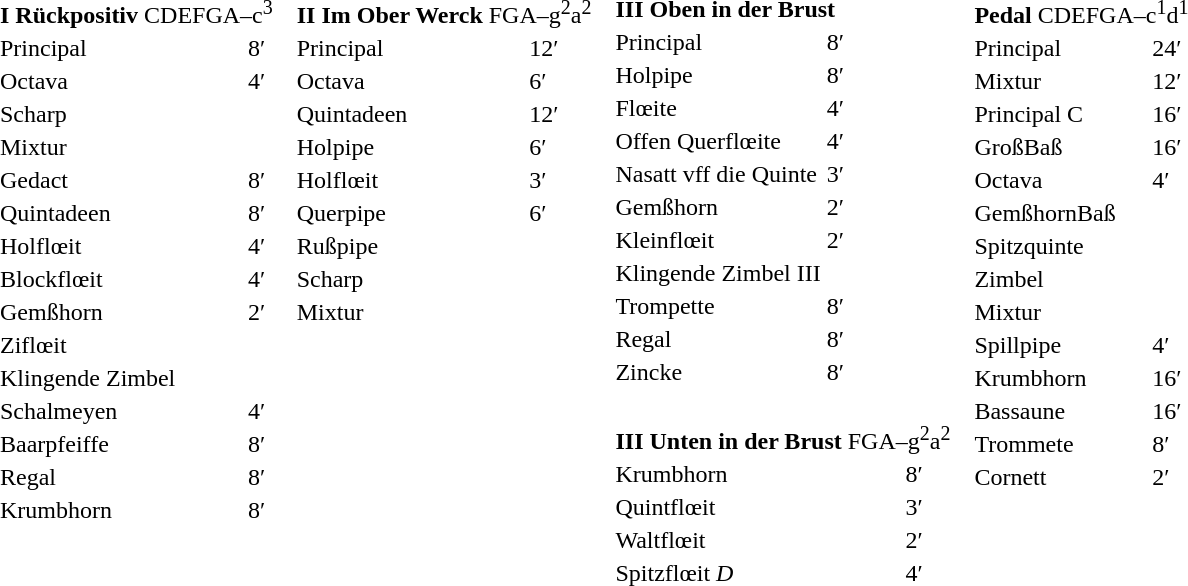<table border="0" cellspacing="10" cellpadding="5" style="border-collapse:collapse;">
<tr>
<td style="vertical-align:top"><br><table border="0">
<tr>
<td colspan="3"><strong>I Rückpositiv</strong> CDEFGA–c<sup>3</sup><br></td>
</tr>
<tr>
<td>Principal</td>
<td>8′</td>
</tr>
<tr>
<td>Octava</td>
<td>4′</td>
</tr>
<tr>
<td>Scharp</td>
</tr>
<tr>
<td>Mixtur</td>
</tr>
<tr>
<td>Gedact</td>
<td>8′</td>
</tr>
<tr>
<td>Quintadeen</td>
<td>8′</td>
</tr>
<tr>
<td>Holflœit</td>
<td>4′</td>
</tr>
<tr>
<td>Blockflœit</td>
<td>4′</td>
</tr>
<tr>
<td>Gemßhorn</td>
<td>2′</td>
</tr>
<tr>
<td>Ziflœit</td>
</tr>
<tr>
<td>Klingende Zimbel</td>
</tr>
<tr>
<td>Schalmeyen</td>
<td>4′</td>
</tr>
<tr>
<td>Baarpfeiffe</td>
<td>8′</td>
</tr>
<tr>
<td>Regal</td>
<td>8′</td>
</tr>
<tr>
<td>Krumbhorn</td>
<td>8′</td>
</tr>
</table>
</td>
<td style="vertical-align:top"><br><table border="0">
<tr>
<td colspan="3"><strong>II Im Ober Werck</strong> FGA–g<sup>2</sup>a<sup>2</sup><br></td>
</tr>
<tr>
<td>Principal</td>
<td>12′</td>
</tr>
<tr>
<td>Octava</td>
<td>6′</td>
</tr>
<tr>
<td>Quintadeen</td>
<td>12′</td>
</tr>
<tr>
<td>Holpipe</td>
<td>6′</td>
</tr>
<tr>
<td>Holflœit</td>
<td>3′</td>
</tr>
<tr>
<td>Querpipe</td>
<td>6′</td>
</tr>
<tr>
<td>Rußpipe</td>
</tr>
<tr>
<td>Scharp</td>
</tr>
<tr>
<td>Mixtur</td>
</tr>
</table>
</td>
<td style="vertical-align:top"><br><table border="0">
<tr>
<td colspan="3"><strong>III Oben in der Brust</strong><br></td>
</tr>
<tr>
<td>Principal</td>
<td>8′</td>
</tr>
<tr>
<td>Holpipe</td>
<td>8′</td>
</tr>
<tr>
<td>Flœite</td>
<td>4′</td>
</tr>
<tr>
<td>Offen Querflœite</td>
<td>4′</td>
</tr>
<tr>
<td>Nasatt vff die Quinte</td>
<td>3′</td>
</tr>
<tr>
<td>Gemßhorn</td>
<td>2′</td>
</tr>
<tr>
<td>Kleinflœit</td>
<td>2′</td>
</tr>
<tr>
<td>Klingende Zimbel III</td>
</tr>
<tr>
<td>Trompette</td>
<td>8′</td>
</tr>
<tr>
<td>Regal</td>
<td>8′</td>
</tr>
<tr>
<td>Zincke</td>
<td>8′</td>
</tr>
</table>
<br><table border="0">
<tr>
<td colspan="3"><strong>III Unten in der Brust</strong> FGA–g<sup>2</sup>a<sup>2</sup><br></td>
</tr>
<tr>
<td>Krumbhorn</td>
<td>8′</td>
</tr>
<tr>
<td>Quintflœit</td>
<td>3′</td>
</tr>
<tr>
<td>Waltflœit</td>
<td>2′</td>
</tr>
<tr>
<td>Spitzflœit <em>D</em></td>
<td>4′</td>
</tr>
<tr>
</tr>
</table>
</td>
<td style="vertical-align:top"><br><table border="0">
<tr>
<td colspan="3"><strong>Pedal</strong> CDEFGA–c<sup>1</sup>d<sup>1</sup><br></td>
</tr>
<tr>
<td>Principal</td>
<td>24′</td>
</tr>
<tr>
<td>Mixtur</td>
<td>12′</td>
</tr>
<tr>
<td>Principal C</td>
<td>16′</td>
</tr>
<tr>
<td>GroßBaß</td>
<td>16′</td>
</tr>
<tr>
<td>Octava</td>
<td>4′</td>
</tr>
<tr>
<td>GemßhornBaß</td>
</tr>
<tr>
<td>Spitzquinte</td>
</tr>
<tr>
<td>Zimbel</td>
</tr>
<tr>
<td>Mixtur</td>
</tr>
<tr>
<td>Spillpipe</td>
<td>4′</td>
</tr>
<tr>
<td>Krumbhorn</td>
<td>16′</td>
</tr>
<tr>
<td>Bassaune</td>
<td>16′</td>
</tr>
<tr>
<td>Trommete</td>
<td>8′</td>
</tr>
<tr>
<td>Cornett</td>
<td>2′</td>
</tr>
</table>
</td>
</tr>
</table>
